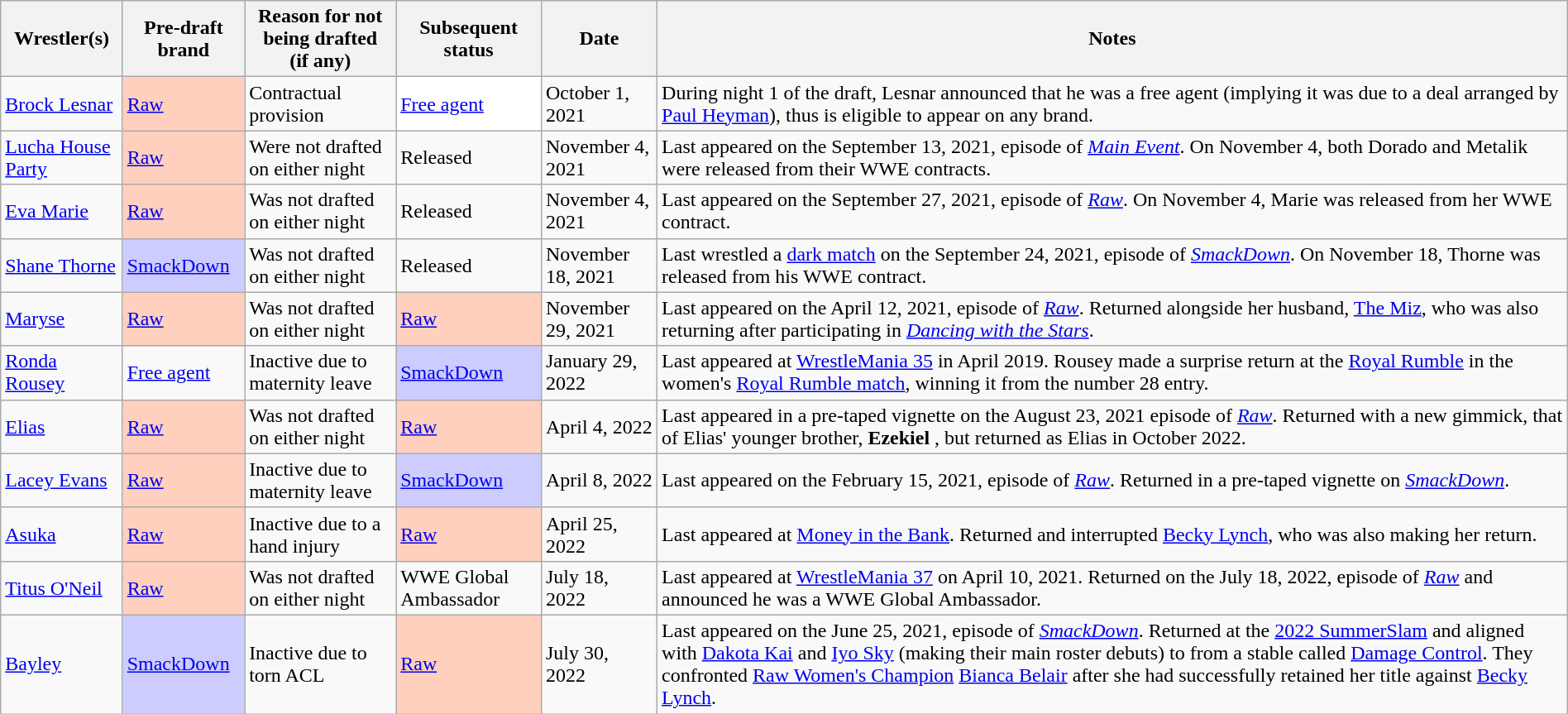<table class="wikitable sortable" style="width:100%">
<tr>
<th>Wrestler(s)<br></th>
<th>Pre-draft brand</th>
<th>Reason for not being drafted<br>(if any)</th>
<th>Subsequent status</th>
<th>Date</th>
<th>Notes</th>
</tr>
<tr>
<td><a href='#'>Brock Lesnar</a></td>
<td style="background:#ffd0bd"><a href='#'>Raw</a></td>
<td>Contractual provision</td>
<td style="background:#FFF;"><a href='#'>Free agent</a></td>
<td>October 1, 2021</td>
<td>During night 1 of the draft, Lesnar announced that he was a free agent (implying it was due to a deal arranged by <a href='#'>Paul Heyman</a>), thus is eligible to appear on any brand.</td>
</tr>
<tr>
<td><a href='#'>Lucha House Party</a><br></td>
<td style="background:#ffd0bd"><a href='#'>Raw</a></td>
<td>Were not drafted on either night</td>
<td>Released</td>
<td>November 4, 2021</td>
<td>Last appeared on the September 13, 2021, episode of <em><a href='#'>Main Event</a></em>. On November 4, both Dorado and Metalik were released from their WWE contracts.</td>
</tr>
<tr>
<td><a href='#'>Eva Marie</a></td>
<td style="background:#ffd0bd"><a href='#'>Raw</a></td>
<td>Was not drafted on either night</td>
<td>Released</td>
<td>November 4, 2021</td>
<td>Last appeared on the September 27, 2021, episode of <em><a href='#'>Raw</a></em>. On November 4, Marie was released from her WWE contract.</td>
</tr>
<tr>
<td><a href='#'>Shane Thorne</a></td>
<td style="background:#ccf;"><a href='#'>SmackDown</a></td>
<td>Was not drafted on either night</td>
<td>Released</td>
<td>November 18, 2021</td>
<td>Last wrestled a <a href='#'>dark match</a> on the September 24, 2021, episode of <em><a href='#'>SmackDown</a></em>. On November 18, Thorne was released from his WWE contract.</td>
</tr>
<tr>
<td><a href='#'>Maryse</a></td>
<td style="background:#ffd0bd"><a href='#'>Raw</a></td>
<td>Was not drafted on either night</td>
<td style="background:#ffd0bd"><a href='#'>Raw</a></td>
<td>November 29, 2021</td>
<td>Last appeared on the April 12, 2021, episode of <em><a href='#'>Raw</a></em>. Returned alongside her husband, <a href='#'>The Miz</a>, who was also returning after participating in <em><a href='#'>Dancing with the Stars</a></em>.</td>
</tr>
<tr>
<td><a href='#'>Ronda Rousey</a></td>
<td><a href='#'>Free agent</a></td>
<td>Inactive due to maternity leave</td>
<td style="background:#ccf;"><a href='#'>SmackDown</a></td>
<td>January 29, 2022</td>
<td>Last appeared at <a href='#'>WrestleMania 35</a> in April 2019. Rousey made a surprise return at the <a href='#'>Royal Rumble</a> in the women's <a href='#'>Royal Rumble match</a>, winning it from the number 28 entry.</td>
</tr>
<tr>
<td><a href='#'>Elias</a></td>
<td style="background:#ffd0bd"><a href='#'>Raw</a></td>
<td>Was not drafted on either night</td>
<td style="background:#ffd0bd"><a href='#'>Raw</a></td>
<td>April 4, 2022</td>
<td>Last appeared in a pre-taped vignette on the August 23, 2021 episode of <em><a href='#'>Raw</a></em>. Returned with a new gimmick, that of Elias' younger brother, <strong>Ezekiel</strong> , but returned as Elias in October 2022.</td>
</tr>
<tr>
<td><a href='#'>Lacey Evans</a></td>
<td style="background:#ffd0bd"><a href='#'>Raw</a></td>
<td>Inactive due to maternity leave</td>
<td style="background:#ccf;"><a href='#'>SmackDown</a></td>
<td>April 8, 2022</td>
<td>Last appeared on the February 15, 2021, episode of <em><a href='#'>Raw</a></em>. Returned in a pre-taped vignette on <em><a href='#'>SmackDown</a></em>.</td>
</tr>
<tr>
<td><a href='#'>Asuka</a></td>
<td style="background:#ffd0bd"><a href='#'>Raw</a></td>
<td>Inactive due to a hand injury</td>
<td style="background:#ffd0bd"><a href='#'>Raw</a></td>
<td>April 25, 2022</td>
<td>Last appeared at <a href='#'>Money in the Bank</a>. Returned and interrupted <a href='#'>Becky Lynch</a>, who was also making her return.</td>
</tr>
<tr>
<td><a href='#'>Titus O'Neil</a></td>
<td style="background:#ffd0bd"><a href='#'>Raw</a></td>
<td>Was not drafted on either night</td>
<td>WWE Global Ambassador</td>
<td>July 18, 2022</td>
<td>Last appeared at <a href='#'>WrestleMania 37</a> on April 10, 2021. Returned on the July 18, 2022, episode of <em><a href='#'>Raw</a></em> and announced he was a WWE Global Ambassador.</td>
</tr>
<tr>
<td><a href='#'>Bayley</a></td>
<td style="background:#ccf;"><a href='#'>SmackDown</a></td>
<td>Inactive due to torn ACL</td>
<td style="background:#ffd0bd"><a href='#'>Raw</a></td>
<td>July 30, 2022</td>
<td>Last appeared on the June 25, 2021, episode of <em><a href='#'>SmackDown</a></em>. Returned at the <a href='#'>2022 SummerSlam</a> and aligned with <a href='#'>Dakota Kai</a> and <a href='#'>Iyo Sky</a> (making their main roster debuts) to from a stable called <a href='#'>Damage Control</a>. They confronted <a href='#'>Raw Women's Champion</a> <a href='#'>Bianca Belair</a> after she had successfully retained her title against <a href='#'>Becky Lynch</a>.</td>
</tr>
</table>
